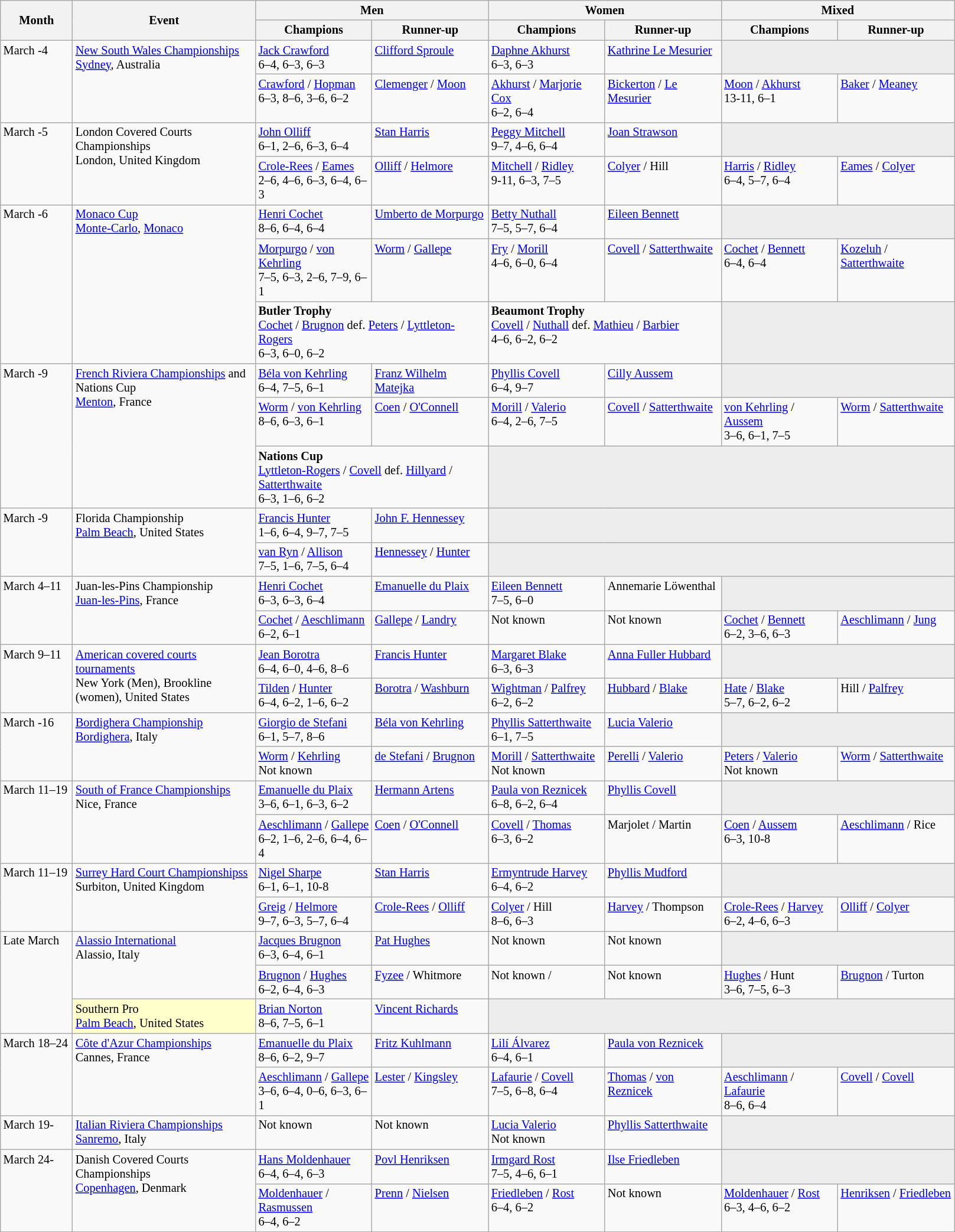<table class="wikitable" style="font-size:85%;">
<tr>
<th rowspan="2" style="width:75px;">Month</th>
<th rowspan="2" style="width:200px;">Event</th>
<th colspan="2" style="width:250px;">Men</th>
<th colspan="2" style="width:250px;">Women</th>
<th colspan="2" style="width:250px;">Mixed</th>
</tr>
<tr>
<th style="width:125px;">Champions</th>
<th style="width:125px;">Runner-up</th>
<th style="width:125px;">Champions</th>
<th style="width:125px;">Runner-up</th>
<th style="width:125px;">Champions</th>
<th style="width:125px;">Runner-up</th>
</tr>
<tr valign=top>
<td rowspan=2>March -4</td>
<td rowspan=2><a href='#'>New South Wales Championships</a><br><a href='#'>Sydney</a>, Australia</td>
<td>  <a href='#'>Jack Crawford</a><br>6–4, 6–3, 6–3</td>
<td> <a href='#'>Clifford Sproule</a></td>
<td> <a href='#'>Daphne Akhurst</a><br>6–3, 6–3</td>
<td> <a href='#'>Kathrine Le Mesurier</a></td>
<td style="background:#ededed;" colspan="2"></td>
</tr>
<tr valign=top>
<td> <a href='#'>Crawford</a> /   <a href='#'>Hopman</a><br>6–3, 8–6, 3–6, 6–2</td>
<td> <a href='#'>Clemenger</a> /  <a href='#'>Moon</a></td>
<td> <a href='#'>Akhurst</a> /  <a href='#'>Marjorie Cox</a><br>6–2, 6–4</td>
<td> <a href='#'>Bickerton</a> /  <a href='#'>Le Mesurier</a></td>
<td> <a href='#'>Moon</a> /  <a href='#'>Akhurst</a><br>13-11, 6–1</td>
<td> <a href='#'>Baker</a> /  <a href='#'>Meaney</a></td>
</tr>
<tr valign=top>
<td rowspan=2>March -5</td>
<td rowspan="2">London Covered Courts Championships<br> London, United Kingdom</td>
<td> <a href='#'>John Olliff</a><br>6–1, 2–6, 6–3, 6–4</td>
<td> <a href='#'>Stan Harris</a></td>
<td> <a href='#'>Peggy Mitchell</a><br>9–7, 4–6, 6–4</td>
<td> <a href='#'>Joan Strawson</a></td>
<td style="background:#ededed;" colspan="2"></td>
</tr>
<tr valign=top>
<td> <a href='#'>Crole-Rees</a> /  <a href='#'>Eames</a><br>2–6, 4–6, 6–3, 6–4, 6–3</td>
<td> <a href='#'>Olliff</a> /  <a href='#'>Helmore</a></td>
<td> <a href='#'>Mitchell</a> /  <a href='#'>Ridley</a><br>9-11, 6–3, 7–5</td>
<td> <a href='#'>Colyer</a> / Hill</td>
<td> <a href='#'>Harris</a> /  <a href='#'>Ridley</a><br>6–4, 5–7, 6–4</td>
<td> <a href='#'>Eames</a> /  <a href='#'>Colyer</a></td>
</tr>
<tr valign=top>
<td rowspan=3>March -6</td>
<td rowspan=3><a href='#'>Monaco Cup</a><br><a href='#'>Monte-Carlo</a>, <a href='#'>Monaco</a></td>
<td> <a href='#'>Henri Cochet</a><br>8–6, 6–4, 6–4</td>
<td> <a href='#'>Umberto de Morpurgo</a></td>
<td> <a href='#'>Betty Nuthall</a><br>7–5, 5–7, 6–4</td>
<td> <a href='#'>Eileen Bennett</a></td>
<td style="background:#ededed;" colspan="2"></td>
</tr>
<tr valign=top>
<td> <a href='#'>Morpurgo</a> /  <a href='#'>von Kehrling</a><br>7–5, 6–3, 2–6, 7–9, 6–1</td>
<td> <a href='#'>Worm</a> /  <a href='#'>Gallepe</a></td>
<td> <a href='#'>Fry</a> /   <a href='#'>Morill</a><br>4–6, 6–0, 6–4</td>
<td> <a href='#'>Covell</a> /  <a href='#'>Satterthwaite</a></td>
<td> <a href='#'>Cochet</a> /  <a href='#'>Bennett</a> <br>6–4, 6–4</td>
<td> <a href='#'>Kozeluh</a> /  <a href='#'>Satterthwaite</a></td>
</tr>
<tr valign=top>
<td colspan=2><div><strong>Butler Trophy</strong><br> <a href='#'>Cochet</a> /  <a href='#'>Brugnon</a> def.  <a href='#'>Peters</a> /  <a href='#'>Lyttleton-Rogers</a><br>6–3, 6–0, 6–2</div></td>
<td colspan=2><div><strong>Beaumont Trophy</strong><br> <a href='#'>Covell</a> /  <a href='#'>Nuthall</a> def.  <a href='#'>Mathieu</a> /  <a href='#'>Barbier</a><br>4–6, 6–2, 6–2</div></td>
<td style="background:#ededed;" colspan="2"></td>
</tr>
<tr valign=top>
<td rowspan=3>March -9</td>
<td rowspan=3><a href='#'>French Riviera Championships</a> and Nations Cup<br><a href='#'>Menton</a>, France</td>
<td> <a href='#'>Béla von Kehrling</a><br>6–4, 7–5, 6–1</td>
<td> <a href='#'>Franz Wilhelm Matejka</a></td>
<td> <a href='#'>Phyllis Covell</a><br>6–4, 9–7</td>
<td> <a href='#'>Cilly Aussem</a></td>
<td style="background:#ededed;" colspan="2"></td>
</tr>
<tr valign=top>
<td> <a href='#'>Worm</a> /  <a href='#'>von Kehrling</a><br>8–6, 6–3, 6–1</td>
<td> <a href='#'>Coen</a> /  <a href='#'>O'Connell</a></td>
<td> <a href='#'>Morill</a> /   <a href='#'>Valerio</a><br>6–4, 2–6, 7–5</td>
<td> <a href='#'>Covell</a> /   <a href='#'>Satterthwaite</a></td>
<td> <a href='#'>von Kehrling</a> /  <a href='#'>Aussem</a><br>3–6, 6–1, 7–5</td>
<td> <a href='#'>Worm</a> /  <a href='#'>Satterthwaite</a></td>
</tr>
<tr valign=top>
<td colspan=2><div><strong>Nations Cup</strong><br> <a href='#'>Lyttleton-Rogers</a> /  <a href='#'>Covell</a> def.  <a href='#'>Hillyard</a> /  <a href='#'>Satterthwaite</a><br>6–3, 1–6, 6–2</div></td>
<td style="background:#ededed;" colspan="4"></td>
</tr>
<tr valign=top>
<td rowspan=2>March -9</td>
<td rowspan=2>Florida Championship<br><a href='#'>Palm Beach</a>, United States</td>
<td>  <a href='#'>Francis Hunter</a><br>1–6, 6–4, 9–7, 7–5</td>
<td>  <a href='#'>John F. Hennessey</a></td>
<td style="background:#ededed;" colspan="4"></td>
</tr>
<tr valign=top>
<td> <a href='#'>van Ryn</a> /  <a href='#'>Allison</a><br>7–5, 1–6, 7–5, 6–4</td>
<td> <a href='#'>Hennessey</a> /  <a href='#'>Hunter</a></td>
<td style="background:#ededed;" colspan="4"></td>
</tr>
<tr valign=top>
<td rowspan="2">March 4–11</td>
<td rowspan="2">Juan-les-Pins Championship<br><a href='#'>Juan-les-Pins</a>, France</td>
<td> <a href='#'>Henri Cochet</a><br>6–3, 6–3, 6–4</td>
<td> <a href='#'>Emanuelle du Plaix</a></td>
<td> <a href='#'>Eileen Bennett</a> <br>7–5, 6–0</td>
<td>Annemarie Löwenthal</td>
<td style="background:#ededed;" colspan="2"></td>
</tr>
<tr valign=top>
<td> <a href='#'>Cochet</a> /  <a href='#'>Aeschlimann</a><br>6–2, 6–1</td>
<td> <a href='#'>Gallepe</a> /  <a href='#'>Landry</a></td>
<td>Not known</td>
<td>Not known</td>
<td> <a href='#'>Cochet</a> /  <a href='#'>Bennett</a><br>6–2, 3–6, 6–3</td>
<td> <a href='#'>Aeschlimann</a> /  <a href='#'>Jung</a></td>
</tr>
<tr valign=top>
<td rowspan=2>March 9–11</td>
<td rowspan="2"><a href='#'>American covered courts tournaments</a><br> New York (Men), Brookline (women), United States</td>
<td> <a href='#'>Jean Borotra</a><br>6–4, 6–0, 4–6, 8–6</td>
<td> <a href='#'>Francis Hunter</a></td>
<td> <a href='#'>Margaret Blake</a><br>6–3, 6–3</td>
<td> <a href='#'>Anna Fuller Hubbard</a></td>
<td style="background:#ededed;" colspan="2"></td>
</tr>
<tr valign=top>
<td> <a href='#'>Tilden</a> /  <a href='#'>Hunter</a><br>6–4, 6–2, 1–6, 6–2</td>
<td> <a href='#'>Borotra</a> /  <a href='#'>Washburn</a></td>
<td> <a href='#'>Wightman</a> /  <a href='#'>Palfrey</a><br>6–2, 6–2</td>
<td> <a href='#'>Hubbard</a> /  <a href='#'>Blake</a></td>
<td> <a href='#'>Hate</a> /  <a href='#'>Blake</a><br>5–7, 6–2, 6–2</td>
<td> Hill /  <a href='#'>Palfrey</a></td>
</tr>
<tr valign=top>
<td rowspan=2>March -16</td>
<td rowspan="2"><a href='#'>Bordighera Championship</a><br> <a href='#'>Bordighera</a>, Italy</td>
<td> <a href='#'>Giorgio de Stefani</a><br>6–1, 5–7, 8–6</td>
<td> <a href='#'>Béla von Kehrling</a></td>
<td> <a href='#'>Phyllis Satterthwaite</a><br>6–1, 7–5</td>
<td> <a href='#'>Lucia Valerio</a></td>
<td style="background:#ededed;" colspan="2"></td>
</tr>
<tr valign=top>
<td> <a href='#'>Worm</a> /  <a href='#'>Kehrling</a><br>Not known</td>
<td> <a href='#'>de Stefani</a> /  <a href='#'>Brugnon</a></td>
<td> <a href='#'>Morill</a> /  <a href='#'>Satterthwaite</a><br>Not known</td>
<td> <a href='#'>Perelli</a> /  <a href='#'>Valerio</a></td>
<td> <a href='#'>Peters</a> /  <a href='#'>Valerio</a><br>Not known</td>
<td> <a href='#'>Worm</a> /  <a href='#'>Satterthwaite</a></td>
</tr>
<tr valign=top>
<td rowspan=2>March 11–19</td>
<td rowspan="2"><a href='#'>South of France Championships</a><br> Nice, France</td>
<td> <a href='#'>Emanuelle du Plaix</a><br>3–6, 6–1, 6–3, 6–2</td>
<td> <a href='#'>Hermann Artens</a></td>
<td> <a href='#'>Paula von Reznicek</a><br>6–8, 6–2, 6–4</td>
<td> <a href='#'>Phyllis Covell</a></td>
<td style="background:#ededed;" colspan="2"></td>
</tr>
<tr valign=top>
<td> <a href='#'>Aeschlimann</a> /  <a href='#'>Gallepe</a><br>6–2, 1–6, 2–6, 6–4, 6–4</td>
<td> <a href='#'>Coen</a> /  <a href='#'>O'Connell</a></td>
<td> <a href='#'>Covell</a> /  <a href='#'>Thomas</a><br>6–3, 6–2</td>
<td>Marjolet / Martin</td>
<td> <a href='#'>Coen</a>  /  <a href='#'>Aussem</a><br>6–3, 10-8</td>
<td> <a href='#'>Aeschlimann</a> / Rice</td>
</tr>
<tr valign=top>
<td rowspan=2>March 11–19</td>
<td rowspan="2"><a href='#'>Surrey Hard Court Championshipss</a><br> Surbiton, United Kingdom</td>
<td> <a href='#'>Nigel Sharpe</a><br>6–1, 6–1, 10-8</td>
<td> <a href='#'>Stan Harris</a></td>
<td> <a href='#'>Ermyntrude Harvey</a><br>6–4, 6–2</td>
<td> <a href='#'>Phyllis Mudford</a></td>
<td style="background:#ededed;" colspan="2"></td>
</tr>
<tr valign=top>
<td> <a href='#'>Greig</a> /  <a href='#'>Helmore</a><br>9–7, 6–3, 5–7, 6–4</td>
<td> <a href='#'>Crole-Rees</a> /  <a href='#'>Olliff</a></td>
<td> <a href='#'>Colyer</a> / Hill<br>8–6, 6–3</td>
<td> <a href='#'>Harvey</a> / Thompson</td>
<td> <a href='#'>Crole-Rees</a> /  <a href='#'>Harvey</a><br>6–2, 4–6, 6–3</td>
<td> <a href='#'>Olliff</a> /  <a href='#'>Colyer</a></td>
</tr>
<tr valign=top>
<td rowspan=3>Late March</td>
<td rowspan="2"><a href='#'>Alassio International</a><br> Alassio, Italy</td>
<td> <a href='#'>Jacques Brugnon</a><br>6–3, 6–4, 6–1</td>
<td> <a href='#'>Pat Hughes</a></td>
<td>Not known<br></td>
<td>Not known</td>
<td style="background:#ededed;" colspan="2"></td>
</tr>
<tr valign=top>
<td> <a href='#'>Brugnon</a> /  <a href='#'>Hughes</a><br>6–2, 6–4, 6–3</td>
<td> <a href='#'>Fyzee</a> /  Whitmore</td>
<td>Not known /</td>
<td>Not known</td>
<td> <a href='#'>Hughes</a> / Hunt<br>3–6, 7–5, 6–3</td>
<td> <a href='#'>Brugnon</a>  / Turton</td>
</tr>
<tr valign=top>
<td style="background:#ffc;">Southern Pro<br><a href='#'>Palm Beach</a>, United States</td>
<td> <a href='#'>Brian Norton</a><br>8–6, 7–5, 6–1</td>
<td> <a href='#'>Vincent Richards</a></td>
<td style="background:#ededed;" colspan="4"></td>
</tr>
<tr valign=top>
<td rowspan=2>March 18–24</td>
<td rowspan="2"><a href='#'>Côte d'Azur Championships</a><br> Cannes, France</td>
<td> <a href='#'>Emanuelle du Plaix</a><br>8–6, 6–2, 9–7</td>
<td> <a href='#'>Fritz Kuhlmann</a></td>
<td> <a href='#'>Lilí Álvarez</a><br>6–4, 6–1</td>
<td> <a href='#'>Paula von Reznicek</a></td>
<td style="background:#ededed;" colspan="2"></td>
</tr>
<tr valign=top>
<td> <a href='#'>Aeschlimann</a> /  <a href='#'>Gallepe</a><br>3–6, 6–4, 0–6, 6–3, 6–1</td>
<td> <a href='#'>Lester</a> /  <a href='#'>Kingsley</a></td>
<td> <a href='#'>Lafaurie</a> /  <a href='#'>Covell</a><br>7–5, 6–8, 6–4</td>
<td> <a href='#'>Thomas</a> /  <a href='#'>von Reznicek</a></td>
<td> <a href='#'>Aeschlimann</a> /  <a href='#'>Lafaurie</a><br>8–6, 6–4</td>
<td> <a href='#'>Covell</a> /  <a href='#'>Covell</a></td>
</tr>
<tr valign=top>
<td>March 19-</td>
<td><a href='#'>Italian Riviera Championships</a><br><a href='#'>Sanremo</a>, Italy</td>
<td>Not known</td>
<td>Not known</td>
<td> <a href='#'>Lucia Valerio</a><br>Not known</td>
<td> <a href='#'>Phyllis Satterthwaite</a></td>
<td style="background:#ededed;" colspan="2"></td>
</tr>
<tr valign=top>
<td rowspan=2>March 24-</td>
<td rowspan="2">Danish Covered Courts Championships<br> <a href='#'>Copenhagen</a>, Denmark</td>
<td> <a href='#'>Hans Moldenhauer</a><br>6–4, 6–4, 6–3</td>
<td> <a href='#'>Povl Henriksen</a></td>
<td> <a href='#'>Irmgard Rost</a><br>7–5, 4–6, 6–1</td>
<td> <a href='#'>Ilse Friedleben</a></td>
<td style="background:#ededed;" colspan="2"></td>
</tr>
<tr valign=top>
<td> <a href='#'>Moldenhauer</a> /  <a href='#'>Rasmussen</a><br>6–4, 6–2</td>
<td> <a href='#'>Prenn</a> /  <a href='#'>Nielsen</a></td>
<td> <a href='#'>Friedleben</a> /  <a href='#'>Rost</a><br>6–4, 6–2</td>
<td>Not known</td>
<td> <a href='#'>Moldenhauer</a> /  <a href='#'>Rost</a><br>6–3, 4–6, 6–2</td>
<td> <a href='#'>Henriksen</a> /  <a href='#'>Friedleben</a></td>
</tr>
</table>
